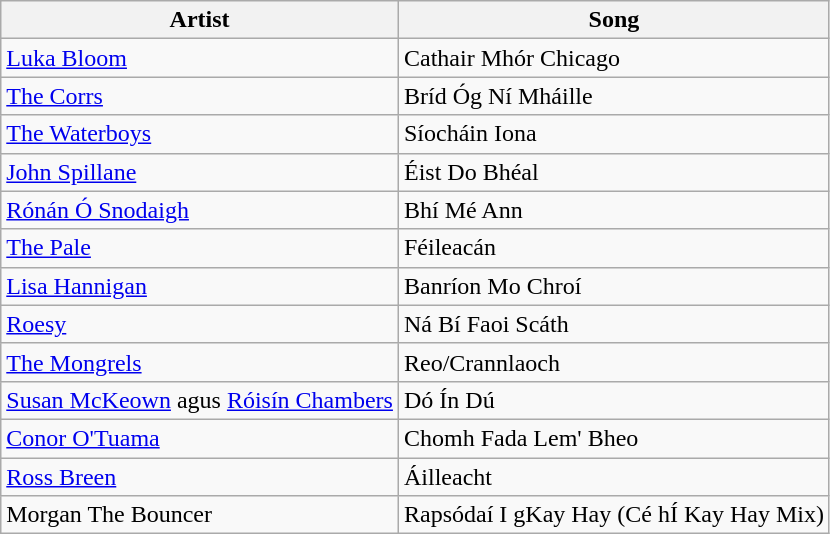<table class="wikitable">
<tr>
<th>Artist</th>
<th>Song</th>
</tr>
<tr>
<td><a href='#'>Luka Bloom</a></td>
<td>Cathair Mhór Chicago</td>
</tr>
<tr>
<td><a href='#'>The Corrs</a></td>
<td>Bríd Óg Ní Mháille</td>
</tr>
<tr>
<td><a href='#'>The Waterboys</a></td>
<td>Síocháin Iona</td>
</tr>
<tr>
<td><a href='#'>John Spillane</a></td>
<td>Éist Do Bhéal</td>
</tr>
<tr>
<td><a href='#'>Rónán Ó Snodaigh</a></td>
<td>Bhí Mé Ann</td>
</tr>
<tr>
<td><a href='#'>The Pale</a></td>
<td>Féileacán</td>
</tr>
<tr>
<td><a href='#'>Lisa Hannigan</a></td>
<td>Banríon Mo Chroí</td>
</tr>
<tr>
<td><a href='#'>Roesy</a></td>
<td>Ná Bí Faoi Scáth</td>
</tr>
<tr>
<td><a href='#'>The Mongrels</a></td>
<td>Reo/Crannlaoch</td>
</tr>
<tr>
<td><a href='#'>Susan McKeown</a> agus <a href='#'>Róisín Chambers</a></td>
<td>Dó Ín Dú</td>
</tr>
<tr>
<td><a href='#'>Conor O'Tuama</a></td>
<td>Chomh Fada Lem' Bheo</td>
</tr>
<tr>
<td><a href='#'>Ross Breen</a></td>
<td>Áilleacht</td>
</tr>
<tr>
<td>Morgan The Bouncer</td>
<td>Rapsódaí I gKay Hay (Cé hÍ Kay Hay Mix)</td>
</tr>
</table>
